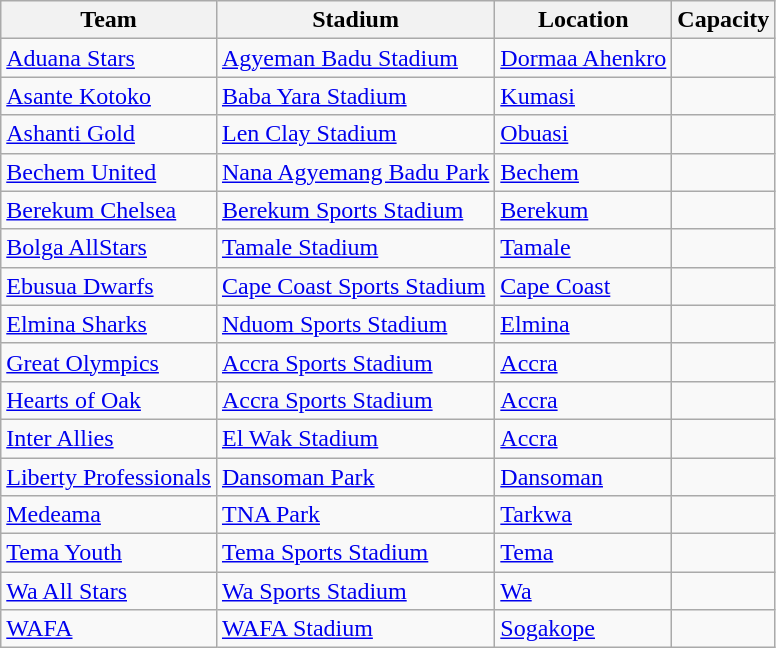<table class="wikitable">
<tr>
<th>Team</th>
<th>Stadium</th>
<th>Location</th>
<th>Capacity</th>
</tr>
<tr>
<td><a href='#'>Aduana Stars</a></td>
<td><a href='#'>Agyeman Badu Stadium</a></td>
<td><a href='#'>Dormaa Ahenkro</a></td>
<td></td>
</tr>
<tr>
<td><a href='#'>Asante Kotoko</a></td>
<td><a href='#'>Baba Yara Stadium</a></td>
<td><a href='#'>Kumasi</a></td>
<td></td>
</tr>
<tr>
<td><a href='#'>Ashanti Gold</a></td>
<td><a href='#'>Len Clay Stadium</a></td>
<td><a href='#'>Obuasi</a></td>
<td></td>
</tr>
<tr>
<td><a href='#'>Bechem United</a></td>
<td><a href='#'>Nana Agyemang Badu Park</a></td>
<td><a href='#'>Bechem</a></td>
<td></td>
</tr>
<tr>
<td><a href='#'>Berekum Chelsea</a></td>
<td><a href='#'>Berekum Sports Stadium</a></td>
<td><a href='#'>Berekum</a></td>
<td></td>
</tr>
<tr>
<td><a href='#'>Bolga AllStars</a></td>
<td><a href='#'>Tamale Stadium</a></td>
<td><a href='#'>Tamale</a></td>
<td></td>
</tr>
<tr>
<td><a href='#'>Ebusua Dwarfs</a></td>
<td><a href='#'>Cape Coast Sports Stadium</a></td>
<td><a href='#'>Cape Coast</a></td>
<td></td>
</tr>
<tr>
<td><a href='#'>Elmina Sharks</a></td>
<td><a href='#'>Nduom Sports Stadium</a></td>
<td><a href='#'>Elmina</a></td>
<td></td>
</tr>
<tr>
<td><a href='#'>Great Olympics</a></td>
<td><a href='#'>Accra Sports Stadium</a></td>
<td><a href='#'>Accra</a></td>
<td></td>
</tr>
<tr>
<td><a href='#'>Hearts of Oak</a></td>
<td><a href='#'>Accra Sports Stadium</a></td>
<td><a href='#'>Accra</a></td>
<td></td>
</tr>
<tr>
<td><a href='#'>Inter Allies</a></td>
<td><a href='#'>El Wak Stadium</a></td>
<td><a href='#'>Accra</a></td>
<td></td>
</tr>
<tr>
<td><a href='#'>Liberty Professionals</a></td>
<td><a href='#'>Dansoman Park</a></td>
<td><a href='#'>Dansoman</a></td>
<td></td>
</tr>
<tr>
<td><a href='#'>Medeama</a></td>
<td><a href='#'>TNA Park</a></td>
<td><a href='#'>Tarkwa</a></td>
<td></td>
</tr>
<tr>
<td><a href='#'>Tema Youth</a></td>
<td><a href='#'>Tema Sports Stadium</a></td>
<td><a href='#'>Tema</a></td>
<td></td>
</tr>
<tr>
<td><a href='#'>Wa All Stars</a></td>
<td><a href='#'>Wa Sports Stadium</a></td>
<td><a href='#'>Wa</a></td>
<td></td>
</tr>
<tr>
<td><a href='#'>WAFA</a></td>
<td><a href='#'>WAFA Stadium</a></td>
<td><a href='#'>Sogakope</a></td>
<td></td>
</tr>
</table>
